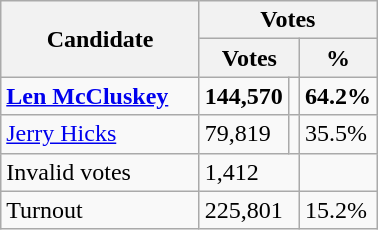<table class="wikitable">
<tr>
<th rowspan="2" width="125">Candidate</th>
<th colspan="3" width="75">Votes</th>
</tr>
<tr>
<th colspan="2">Votes</th>
<th>%</th>
</tr>
<tr>
<td><strong><a href='#'>Len McCluskey</a></strong> </td>
<td><strong>144,570</strong></td>
<td align="center"></td>
<td><strong>64.2%</strong></td>
</tr>
<tr>
<td><a href='#'>Jerry Hicks</a></td>
<td>79,819</td>
<td align="center"></td>
<td>35.5%</td>
</tr>
<tr>
<td>Invalid votes</td>
<td colspan="2">1,412</td>
<td></td>
</tr>
<tr>
<td>Turnout</td>
<td colspan="2">225,801</td>
<td>15.2%</td>
</tr>
</table>
